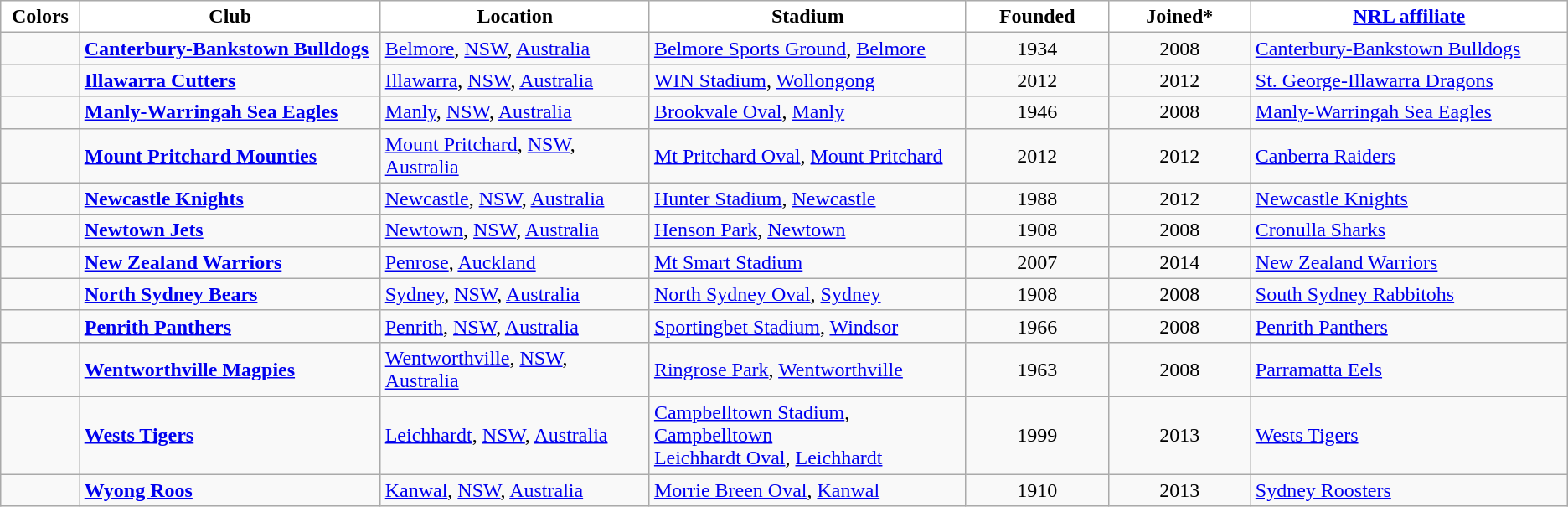<table class="wikitable"; text-align:left">
<tr>
<th style="background:white; width:5%">Colors</th>
<th style="background:white; width:19%">Club</th>
<th style="background:white; width:17%">Location</th>
<th style="background:white; width:20%">Stadium</th>
<th style="background:white; width:9%">Founded</th>
<th style="background:white; width:9%">Joined*</th>
<th style="background:white; width:20%"><a href='#'>NRL affiliate</a></th>
</tr>
<tr>
<td align=center></td>
<td><strong><a href='#'>Canterbury-Bankstown Bulldogs</a></strong></td>
<td><a href='#'>Belmore</a>, <a href='#'>NSW</a>, <a href='#'>Australia</a></td>
<td><a href='#'>Belmore Sports Ground</a>, <a href='#'>Belmore</a></td>
<td align=center>1934</td>
<td align=center>2008</td>
<td> <a href='#'>Canterbury-Bankstown Bulldogs</a></td>
</tr>
<tr>
<td align=center></td>
<td><strong><a href='#'>Illawarra Cutters</a></strong></td>
<td><a href='#'>Illawarra</a>, <a href='#'>NSW</a>, <a href='#'>Australia</a></td>
<td><a href='#'>WIN Stadium</a>, <a href='#'>Wollongong</a></td>
<td align=center>2012</td>
<td align=center>2012</td>
<td> <a href='#'>St. George-Illawarra Dragons</a></td>
</tr>
<tr>
<td align=center></td>
<td><strong><a href='#'>Manly-Warringah Sea Eagles</a></strong></td>
<td><a href='#'>Manly</a>, <a href='#'>NSW</a>, <a href='#'>Australia</a></td>
<td><a href='#'>Brookvale Oval</a>, <a href='#'>Manly</a></td>
<td align=center>1946</td>
<td align=center>2008</td>
<td> <a href='#'>Manly-Warringah Sea Eagles</a></td>
</tr>
<tr>
<td align=center></td>
<td><strong><a href='#'>Mount Pritchard Mounties</a></strong></td>
<td><a href='#'>Mount Pritchard</a>, <a href='#'>NSW</a>, <a href='#'>Australia</a></td>
<td><a href='#'>Mt Pritchard Oval</a>, <a href='#'>Mount Pritchard</a></td>
<td align=center>2012</td>
<td align=center>2012</td>
<td> <a href='#'>Canberra Raiders</a></td>
</tr>
<tr>
<td align=center></td>
<td><strong><a href='#'>Newcastle Knights</a></strong></td>
<td><a href='#'>Newcastle</a>, <a href='#'>NSW</a>, <a href='#'>Australia</a></td>
<td><a href='#'>Hunter Stadium</a>, <a href='#'>Newcastle</a></td>
<td align=center>1988</td>
<td align=center>2012</td>
<td> <a href='#'>Newcastle Knights</a></td>
</tr>
<tr>
<td align=center></td>
<td><strong><a href='#'>Newtown Jets</a></strong></td>
<td><a href='#'>Newtown</a>, <a href='#'>NSW</a>, <a href='#'>Australia</a></td>
<td><a href='#'>Henson Park</a>, <a href='#'>Newtown</a></td>
<td align=center>1908</td>
<td align=center>2008</td>
<td> <a href='#'>Cronulla Sharks</a></td>
</tr>
<tr>
<td align=center></td>
<td><strong><a href='#'>New Zealand Warriors</a></strong></td>
<td><a href='#'>Penrose</a>, <a href='#'>Auckland</a></td>
<td><a href='#'>Mt Smart Stadium</a></td>
<td align=center>2007</td>
<td align=center>2014</td>
<td> <a href='#'>New Zealand Warriors</a></td>
</tr>
<tr>
<td align=center></td>
<td><strong><a href='#'>North Sydney Bears</a></strong></td>
<td><a href='#'>Sydney</a>, <a href='#'>NSW</a>, <a href='#'>Australia</a></td>
<td><a href='#'>North Sydney Oval</a>, <a href='#'>Sydney</a></td>
<td align=center>1908</td>
<td align=center>2008</td>
<td> <a href='#'>South Sydney Rabbitohs</a></td>
</tr>
<tr>
<td align=center></td>
<td><strong><a href='#'>Penrith Panthers</a></strong></td>
<td><a href='#'>Penrith</a>, <a href='#'>NSW</a>, <a href='#'>Australia</a></td>
<td><a href='#'>Sportingbet Stadium</a>, <a href='#'>Windsor</a></td>
<td align=center>1966</td>
<td align=center>2008</td>
<td> <a href='#'>Penrith Panthers</a></td>
</tr>
<tr>
<td align=center></td>
<td><strong><a href='#'>Wentworthville Magpies</a></strong></td>
<td><a href='#'>Wentworthville</a>, <a href='#'>NSW</a>, <a href='#'>Australia</a></td>
<td><a href='#'>Ringrose Park</a>, <a href='#'>Wentworthville</a></td>
<td align=center>1963</td>
<td align=center>2008</td>
<td> <a href='#'>Parramatta Eels</a></td>
</tr>
<tr>
<td align=center></td>
<td><strong><a href='#'>Wests Tigers</a></strong></td>
<td><a href='#'>Leichhardt</a>, <a href='#'>NSW</a>, <a href='#'>Australia</a></td>
<td><a href='#'>Campbelltown Stadium</a>, <a href='#'>Campbelltown</a><br><a href='#'>Leichhardt Oval</a>, <a href='#'>Leichhardt</a></td>
<td align=center>1999</td>
<td align=center>2013</td>
<td> <a href='#'>Wests Tigers</a></td>
</tr>
<tr>
<td align=center></td>
<td><strong><a href='#'>Wyong Roos</a></strong></td>
<td><a href='#'>Kanwal</a>, <a href='#'>NSW</a>, <a href='#'>Australia</a></td>
<td><a href='#'>Morrie Breen Oval</a>, <a href='#'>Kanwal</a></td>
<td align=center>1910</td>
<td align=center>2013</td>
<td> <a href='#'>Sydney Roosters</a></td>
</tr>
</table>
